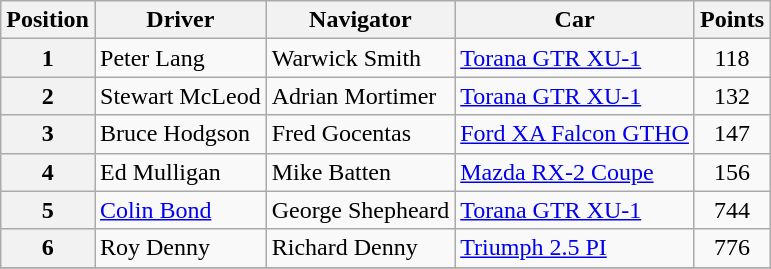<table class="wikitable" border="1">
<tr>
<th>Position</th>
<th>Driver</th>
<th>Navigator</th>
<th>Car</th>
<th>Points</th>
</tr>
<tr>
<th>1</th>
<td>Peter Lang</td>
<td>Warwick Smith</td>
<td><a href='#'>Torana GTR XU-1</a></td>
<td align="center">118</td>
</tr>
<tr>
<th>2</th>
<td>Stewart McLeod</td>
<td>Adrian Mortimer</td>
<td><a href='#'>Torana GTR XU-1</a></td>
<td align="center">132</td>
</tr>
<tr>
<th>3</th>
<td>Bruce Hodgson</td>
<td>Fred Gocentas</td>
<td><a href='#'>Ford XA Falcon GTHO</a></td>
<td align="center">147</td>
</tr>
<tr>
<th>4</th>
<td>Ed Mulligan</td>
<td>Mike Batten</td>
<td><a href='#'>Mazda RX-2 Coupe</a></td>
<td align="center">156</td>
</tr>
<tr>
<th>5</th>
<td><a href='#'>Colin Bond</a></td>
<td>George Shepheard</td>
<td><a href='#'>Torana GTR XU-1</a></td>
<td align="center">744</td>
</tr>
<tr>
<th>6</th>
<td>Roy Denny</td>
<td>Richard Denny</td>
<td><a href='#'>Triumph 2.5 PI</a></td>
<td align="center">776</td>
</tr>
<tr>
</tr>
</table>
